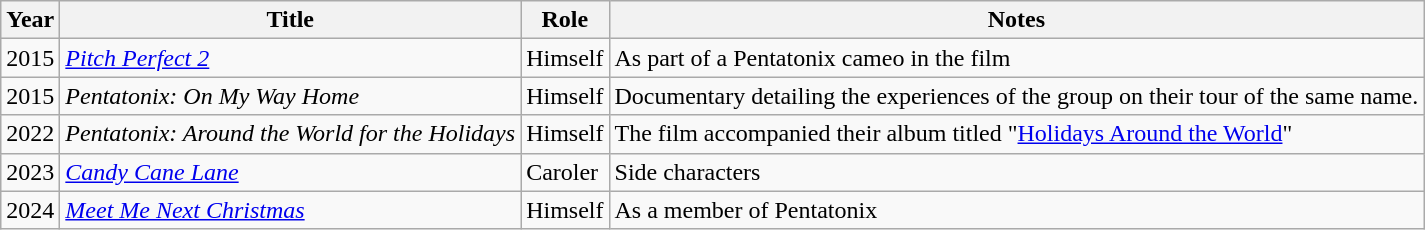<table class="wikitable">
<tr>
<th>Year</th>
<th>Title</th>
<th>Role</th>
<th>Notes</th>
</tr>
<tr>
<td>2015</td>
<td><em><a href='#'>Pitch Perfect 2</a></em></td>
<td>Himself</td>
<td>As part of a Pentatonix cameo in the film</td>
</tr>
<tr>
<td>2015</td>
<td><em>Pentatonix: On My Way Home</em></td>
<td>Himself</td>
<td>Documentary detailing the experiences of the group on their tour of the same name.</td>
</tr>
<tr>
<td>2022</td>
<td><em>Pentatonix: Around the World for the Holidays</em></td>
<td>Himself</td>
<td>The film accompanied their album titled "<a href='#'>Holidays Around the World</a>"</td>
</tr>
<tr>
<td>2023</td>
<td><em><a href='#'>Candy Cane Lane</a></em></td>
<td>Caroler</td>
<td>Side characters</td>
</tr>
<tr>
<td>2024</td>
<td><em><a href='#'>Meet Me Next Christmas</a></em></td>
<td>Himself</td>
<td>As a member of Pentatonix</td>
</tr>
</table>
